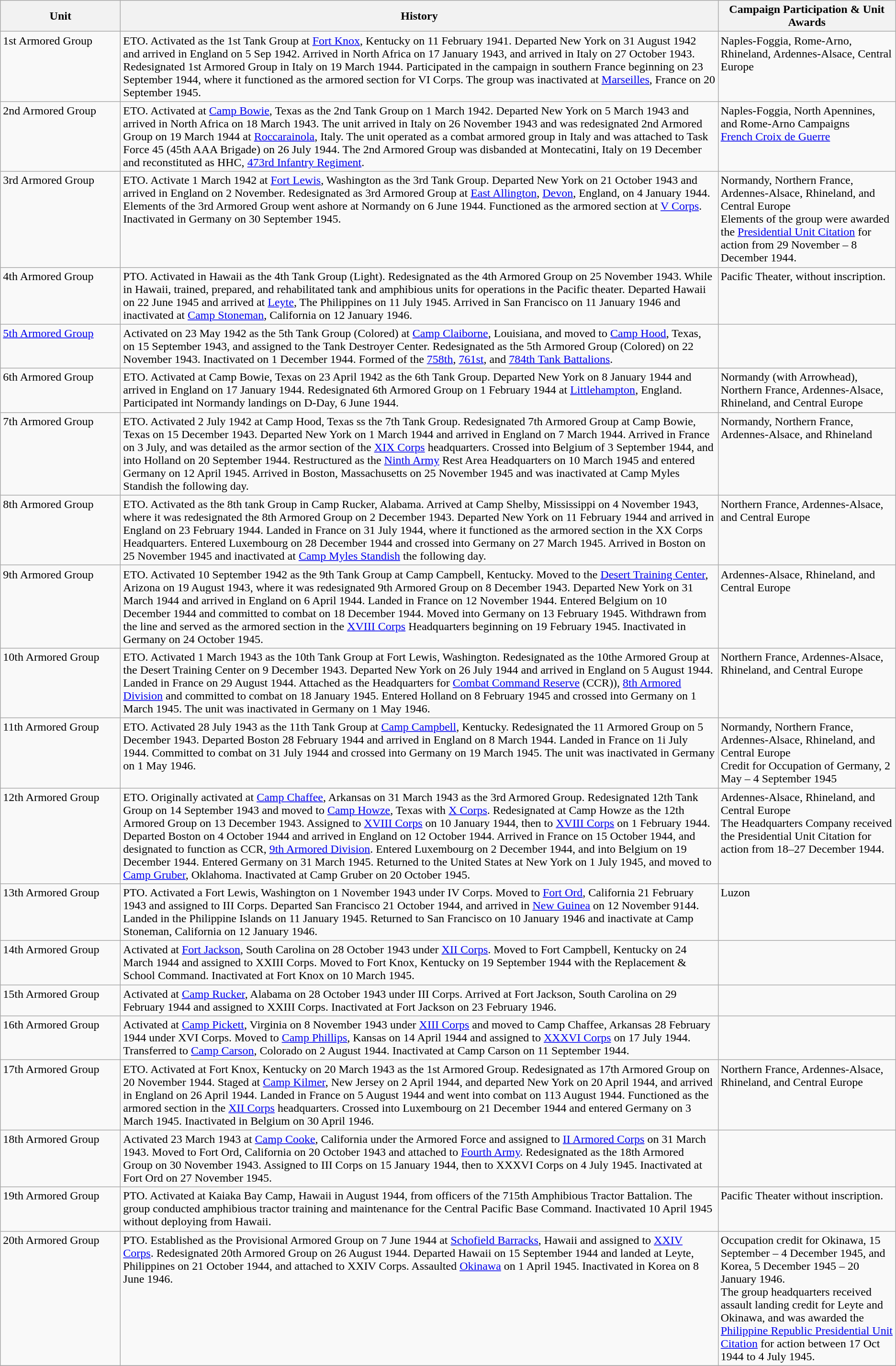<table class="wikitable">
<tr>
<th scope="col" style="width: 10em;">Unit</th>
<th>History</th>
<th scope="col" style="width: 15em;">Campaign Participation & Unit Awards</th>
</tr>
<tr style="vertical-align: top;">
<td>1st Armored Group</td>
<td>ETO. Activated as the 1st Tank Group at <a href='#'>Fort Knox</a>, Kentucky on 11 February 1941. Departed New York on 31 August 1942 and arrived in England on 5 Sep 1942. Arrived in North Africa on 17 January 1943, and arrived in Italy on 27 October 1943. Redesignated 1st Armored Group in Italy on 19 March 1944. Participated in the campaign in southern France beginning on 23 September 1944, where it functioned as the armored section for VI Corps. The group was inactivated at <a href='#'>Marseilles</a>, France on 20 September 1945.</td>
<td>Naples-Foggia, Rome-Arno, Rhineland, Ardennes-Alsace, Central Europe</td>
</tr>
<tr style="vertical-align: top;">
<td>2nd Armored Group</td>
<td>ETO. Activated at <a href='#'>Camp Bowie</a>, Texas as the 2nd Tank Group on 1 March 1942. Departed New York on 5 March 1943 and arrived in North Africa on 18 March 1943. The unit arrived in Italy on 26 November 1943 and was redesignated 2nd Armored Group on 19 March 1944 at <a href='#'>Roccarainola</a>, Italy. The unit operated as a combat armored group in Italy and was attached to Task Force 45 (45th AAA Brigade) on 26 July 1944. The 2nd Armored Group was disbanded at Montecatini, Italy on 19 December and reconstituted as HHC, <a href='#'>473rd Infantry Regiment</a>.</td>
<td>Naples-Foggia, North Apennines, and Rome-Arno Campaigns<br><a href='#'>French Croix de Guerre</a></td>
</tr>
<tr style="vertical-align: top;">
<td>3rd Armored Group</td>
<td>ETO. Activate 1 March 1942 at <a href='#'>Fort Lewis</a>, Washington as the 3rd Tank Group. Departed New York on 21 October 1943 and arrived in England on 2 November. Redesignated as 3rd Armored Group at <a href='#'>East Allington</a>, <a href='#'>Devon</a>, England, on 4 January 1944. Elements of the 3rd Armored Group went ashore at Normandy on 6 June 1944. Functioned as the armored section at <a href='#'>V Corps</a>. Inactivated in Germany on 30 September 1945.</td>
<td>Normandy, Northern France, Ardennes-Alsace, Rhineland, and Central Europe<br>Elements of the group were awarded the <a href='#'>Presidential Unit Citation</a> for action from 29 November – 8 December 1944.</td>
</tr>
<tr style="vertical-align: top;">
<td>4th Armored Group</td>
<td>PTO. Activated in Hawaii as the 4th Tank Group (Light). Redesignated as the 4th Armored Group on 25 November 1943. While in Hawaii, trained, prepared, and rehabilitated tank and amphibious units for operations in the Pacific theater. Departed Hawaii on 22 June 1945 and arrived at <a href='#'>Leyte</a>, The Philippines on 11 July 1945. Arrived in San Francisco on 11 January 1946 and inactivated at <a href='#'>Camp Stoneman</a>, California on 12 January 1946.</td>
<td>Pacific Theater, without inscription.</td>
</tr>
<tr style="vertical-align: top;">
<td><a href='#'>5th Armored Group</a></td>
<td>Activated on 23 May 1942 as the 5th Tank Group (Colored) at <a href='#'>Camp Claiborne</a>, Louisiana, and moved to <a href='#'>Camp Hood</a>, Texas, on 15 September 1943, and assigned to the Tank Destroyer Center. Redesignated as the 5th Armored Group (Colored) on 22 November 1943. Inactivated on 1 December 1944. Formed of the <a href='#'>758th</a>, <a href='#'>761st</a>, and <a href='#'>784th Tank Battalions</a>.</td>
<td></td>
</tr>
<tr style="vertical-align: top;">
<td>6th Armored Group</td>
<td>ETO. Activated at Camp Bowie, Texas on 23 April 1942 as the 6th Tank Group. Departed New York on 8 January 1944 and arrived in England on 17 January 1944. Redesignated 6th Armored Group on 1 February 1944 at <a href='#'>Littlehampton</a>, England. Participated int Normandy landings on D-Day, 6 June 1944.</td>
<td>Normandy (with Arrowhead), Northern France, Ardennes-Alsace, Rhineland, and Central Europe</td>
</tr>
<tr style="vertical-align: top;">
<td>7th Armored Group</td>
<td>ETO. Activated 2 July 1942 at Camp Hood, Texas ss the 7th Tank Group. Redesignated 7th Armored Group at Camp Bowie, Texas on 15 December 1943. Departed New York on 1 March 1944 and arrived in England on 7 March 1944. Arrived in France on 3 July, and was detailed as the armor section of the <a href='#'>XIX Corps</a> headquarters. Crossed into Belgium of 3 September 1944, and into Holland on 20 September 1944. Restructured as the <a href='#'>Ninth Army</a> Rest Area Headquarters on 10 March 1945 and entered Germany on 12 April 1945. Arrived in Boston, Massachusetts on 25 November 1945 and was inactivated at Camp Myles Standish the following day.</td>
<td>Normandy, Northern France, Ardennes-Alsace, and Rhineland</td>
</tr>
<tr style="vertical-align: top;">
<td>8th Armored Group</td>
<td>ETO. Activated as the 8th tank Group in Camp Rucker, Alabama. Arrived at Camp Shelby, Mississippi on 4 November 1943, where it was redesignated the 8th Armored Group on 2 December 1943. Departed New York on 11 February 1944 and arrived in England on 23 February 1944. Landed in France on 31 July 1944, where it functioned as the armored section in the XX Corps Headquarters. Entered Luxembourg on 28 December 1944 and crossed into Germany on 27 March 1945. Arrived in Boston on 25 November 1945 and inactivated at <a href='#'>Camp Myles Standish</a> the following day.</td>
<td>Northern France, Ardennes-Alsace, and Central Europe</td>
</tr>
<tr style="vertical-align: top;">
<td>9th Armored Group</td>
<td>ETO. Activated 10 September 1942 as the 9th Tank Group at Camp Campbell, Kentucky. Moved to the <a href='#'>Desert Training Center</a>, Arizona on 19 August 1943, where it was redesignated 9th Armored Group on 8 December 1943. Departed New York on 31 March 1944 and arrived in England on 6 April 1944. Landed in France on 12 November 1944. Entered Belgium on 10 December 1944 and committed to combat on 18 December 1944. Moved into Germany on 13 February 1945. Withdrawn from the line and served as the armored section in the <a href='#'>XVIII Corps</a> Headquarters beginning on 19 February 1945. Inactivated in Germany on 24 October 1945.</td>
<td>Ardennes-Alsace, Rhineland, and Central Europe</td>
</tr>
<tr style="vertical-align: top;">
<td>10th Armored Group</td>
<td>ETO. Activated 1 March 1943 as the 10th Tank Group at Fort Lewis, Washington. Redesignated as the 10the Armored Group at the Desert Training Center on 9 December 1943. Departed New York on 26 July 1944 and arrived in England on 5 August 1944. Landed in France on 29 August 1944. Attached as the Headquarters for <a href='#'>Combat Command Reserve</a> (CCR)), <a href='#'>8th Armored Division</a> and committed to combat on 18 January 1945. Entered Holland on 8 February 1945 and crossed into Germany on 1 March 1945. The unit was inactivated in Germany on 1 May 1946.</td>
<td>Northern France, Ardennes-Alsace, Rhineland, and Central Europe</td>
</tr>
<tr style="vertical-align: top;">
<td>11th Armored Group</td>
<td>ETO. Activated 28 July 1943 as the 11th Tank Group at <a href='#'>Camp Campbell</a>, Kentucky. Redesignated the 11 Armored Group on 5 December 1943. Departed Boston 28 February 1944 and arrived in England on 8 March 1944. Landed in France on 1i July 1944. Committed to combat on 31 July 1944 and crossed into Germany on 19 March 1945. The unit was inactivated in Germany on 1 May 1946.</td>
<td>Normandy, Northern France, Ardennes-Alsace, Rhineland, and Central Europe<br>Credit for Occupation of Germany, 2 May – 4 September 1945</td>
</tr>
<tr style="vertical-align: top;">
<td>12th Armored Group</td>
<td>ETO. Originally activated at <a href='#'>Camp Chaffee</a>, Arkansas on 31 March 1943 as the 3rd Armored Group. Redesignated 12th Tank Group on 14 September 1943 and moved to <a href='#'>Camp Howze</a>, Texas with <a href='#'> X Corps</a>. Redesignated at Camp Howze as the 12th Armored Group on 13 December 1943. Assigned to <a href='#'>XVIII Corps</a> on 10 January 1944, then to <a href='#'>XVIII Corps</a> on 1 February 1944. Departed Boston on 4 October 1944 and arrived in England on 12 October 1944. Arrived in France on 15 October 1944, and designated to function as CCR, <a href='#'>9th Armored Division</a>. Entered Luxembourg on 2 December 1944, and into Belgium on 19 December 1944. Entered Germany on 31 March 1945. Returned to the United States at New York on 1 July 1945, and moved to <a href='#'>Camp Gruber</a>, Oklahoma. Inactivated at Camp Gruber on 20 October 1945.</td>
<td>Ardennes-Alsace, Rhineland, and Central Europe<br>The Headquarters Company received the Presidential Unit Citation for action from 18–27 December 1944.</td>
</tr>
<tr style="vertical-align: top;">
<td>13th Armored Group</td>
<td>PTO. Activated a Fort Lewis, Washington on 1 November 1943 under IV Corps. Moved to <a href='#'>Fort Ord</a>, California 21 February 1943 and assigned to III Corps. Departed San Francisco 21 October 1944, and arrived in <a href='#'>New Guinea</a> on 12 November 9144. Landed in the Philippine Islands on 11 January 1945. Returned to San Francisco on 10 January 1946 and inactivate at Camp Stoneman, California on 12 January 1946.</td>
<td>Luzon</td>
</tr>
<tr style="vertical-align: top;">
<td>14th Armored Group</td>
<td>Activated at <a href='#'> Fort Jackson</a>, South Carolina on 28 October 1943 under <a href='#'> XII Corps</a>. Moved to Fort Campbell, Kentucky on 24 March 1944 and assigned to XXIII Corps. Moved to Fort Knox, Kentucky on 19 September 1944 with the Replacement & School Command. Inactivated at Fort Knox on 10 March 1945.</td>
<td></td>
</tr>
<tr style="vertical-align: top;">
<td>15th Armored Group</td>
<td>Activated at <a href='#'>Camp Rucker</a>, Alabama on 28 October 1943 under III Corps. Arrived at Fort Jackson, South Carolina on 29 February 1944 and assigned to XXIII Corps. Inactivated at Fort Jackson on 23 February 1946.</td>
<td></td>
</tr>
<tr style="vertical-align: top;">
<td>16th Armored Group</td>
<td>Activated at <a href='#'>Camp Pickett</a>, Virginia on 8 November 1943 under <a href='#'>XIII Corps</a> and moved to Camp Chaffee, Arkansas 28 February 1944 under XVI Corps. Moved to <a href='#'>Camp Phillips</a>, Kansas on 14 April 1944 and assigned to <a href='#'>XXXVI Corps</a> on 17 July 1944. Transferred to <a href='#'>Camp Carson</a>, Colorado on 2 August 1944. Inactivated at Camp Carson on 11 September 1944.</td>
<td></td>
</tr>
<tr style="vertical-align: top;">
<td>17th Armored Group</td>
<td>ETO. Activated at Fort Knox, Kentucky on 20 March 1943 as the 1st Armored Group. Redesignated as 17th Armored Group on 20 November 1944. Staged at <a href='#'>Camp Kilmer</a>, New Jersey on 2 April 1944, and departed New York on 20 April 1944, and arrived in England on 26 April 1944. Landed in France on 5 August 1944 and went into combat on 113 August 1944. Functioned as the armored section in the <a href='#'>XII Corps</a> headquarters. Crossed into Luxembourg on 21 December 1944 and entered Germany on 3 March 1945. Inactivated in Belgium on 30 April 1946.</td>
<td>Northern France, Ardennes-Alsace, Rhineland, and Central Europe</td>
</tr>
<tr style="vertical-align: top;">
<td>18th Armored Group</td>
<td>Activated 23 March 1943 at <a href='#'>Camp Cooke</a>, California under the Armored Force and assigned to <a href='#'>II Armored Corps</a> on 31 March 1943. Moved to Fort Ord, California on 20 October 1943 and attached to <a href='#'>Fourth Army</a>. Redesignated as the 18th Armored Group on 30 November 1943. Assigned to III Corps on 15 January 1944, then to XXXVI Corps on 4 July 1945. Inactivated at Fort Ord on 27 November 1945.</td>
<td></td>
</tr>
<tr style="vertical-align: top;">
<td>19th Armored Group</td>
<td>PTO. Activated at Kaiaka Bay Camp, Hawaii in August 1944, from officers of the 715th Amphibious Tractor Battalion. The group conducted amphibious tractor training and maintenance for the Central Pacific Base Command. Inactivated 10 April 1945 without deploying from Hawaii.</td>
<td>Pacific Theater without inscription.</td>
</tr>
<tr style="vertical-align: top;">
<td>20th Armored Group</td>
<td>PTO. Established as the Provisional Armored Group on 7 June 1944 at <a href='#'>Schofield Barracks</a>, Hawaii and assigned to <a href='#'>XXIV Corps</a>. Redesignated 20th Armored Group on 26 August 1944. Departed Hawaii on 15 September 1944 and landed at Leyte, Philippines on 21 October 1944, and attached to XXIV Corps. Assaulted <a href='#'>Okinawa</a> on 1 April 1945. Inactivated in Korea on 8 June 1946.</td>
<td>Occupation credit for Okinawa, 15 September – 4 December 1945, and Korea, 5 December 1945 – 20 January 1946.<br>The group headquarters received assault landing credit for Leyte and Okinawa, and was awarded the <a href='#'>Philippine Republic Presidential Unit Citation</a> for action between 17 Oct 1944 to 4 July 1945.</td>
</tr>
<tr>
</tr>
</table>
